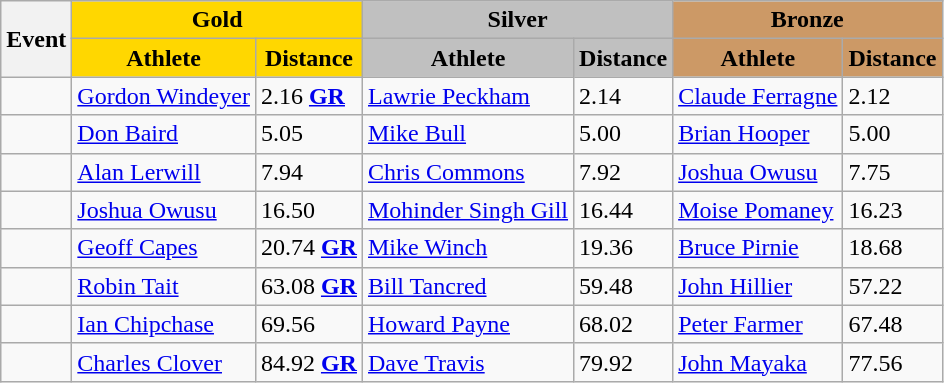<table class="wikitable">
<tr>
<th scope="col" rowspan=2>Event</th>
<th scope="colgroup" colspan=2 style="background-color: gold;">Gold</th>
<th scope="colgroup" colspan=2 style="background-color: silver;">Silver</th>
<th scope="colgroup" colspan=2 style="background-color: #cc9966;">Bronze</th>
</tr>
<tr>
<th scope="col" style="background-color:gold;">Athlete</th>
<th scope="col" style="background-color:gold;">Distance</th>
<th scope="col" style="background-color:silver;">Athlete</th>
<th scope="col" style="background-color:silver;">Distance</th>
<th scope="col" style="background-color:#cc9966;">Athlete</th>
<th scope="col" style="background-color:#cc9966;">Distance</th>
</tr>
<tr>
<td></td>
<td> <a href='#'>Gordon Windeyer</a></td>
<td>2.16 <strong><a href='#'>GR</a></strong></td>
<td> <a href='#'>Lawrie Peckham</a></td>
<td>2.14</td>
<td> <a href='#'>Claude Ferragne</a></td>
<td>2.12</td>
</tr>
<tr>
<td></td>
<td> <a href='#'>Don Baird</a></td>
<td>5.05</td>
<td> <a href='#'>Mike Bull</a></td>
<td>5.00</td>
<td> <a href='#'>Brian Hooper</a></td>
<td>5.00</td>
</tr>
<tr>
<td></td>
<td> <a href='#'>Alan Lerwill</a></td>
<td>7.94</td>
<td> <a href='#'>Chris Commons</a></td>
<td>7.92</td>
<td> <a href='#'>Joshua Owusu</a></td>
<td>7.75</td>
</tr>
<tr>
<td></td>
<td> <a href='#'>Joshua Owusu</a></td>
<td>16.50</td>
<td> <a href='#'>Mohinder Singh Gill</a></td>
<td>16.44</td>
<td> <a href='#'>Moise Pomaney</a></td>
<td>16.23</td>
</tr>
<tr>
<td></td>
<td> <a href='#'>Geoff Capes</a></td>
<td>20.74 <strong><a href='#'>GR</a></strong></td>
<td> <a href='#'>Mike Winch</a></td>
<td>19.36</td>
<td> <a href='#'>Bruce Pirnie</a></td>
<td>18.68</td>
</tr>
<tr>
<td></td>
<td> <a href='#'>Robin Tait</a></td>
<td>63.08 <strong><a href='#'>GR</a></strong></td>
<td> <a href='#'>Bill Tancred</a></td>
<td>59.48</td>
<td> <a href='#'>John Hillier</a></td>
<td>57.22</td>
</tr>
<tr>
<td></td>
<td> <a href='#'>Ian Chipchase</a></td>
<td>69.56</td>
<td> <a href='#'>Howard Payne</a></td>
<td>68.02</td>
<td> <a href='#'>Peter Farmer</a></td>
<td>67.48</td>
</tr>
<tr>
<td></td>
<td> <a href='#'>Charles Clover</a></td>
<td>84.92 <strong><a href='#'>GR</a></strong></td>
<td> <a href='#'>Dave Travis</a></td>
<td>79.92</td>
<td> <a href='#'>John Mayaka</a></td>
<td>77.56</td>
</tr>
</table>
